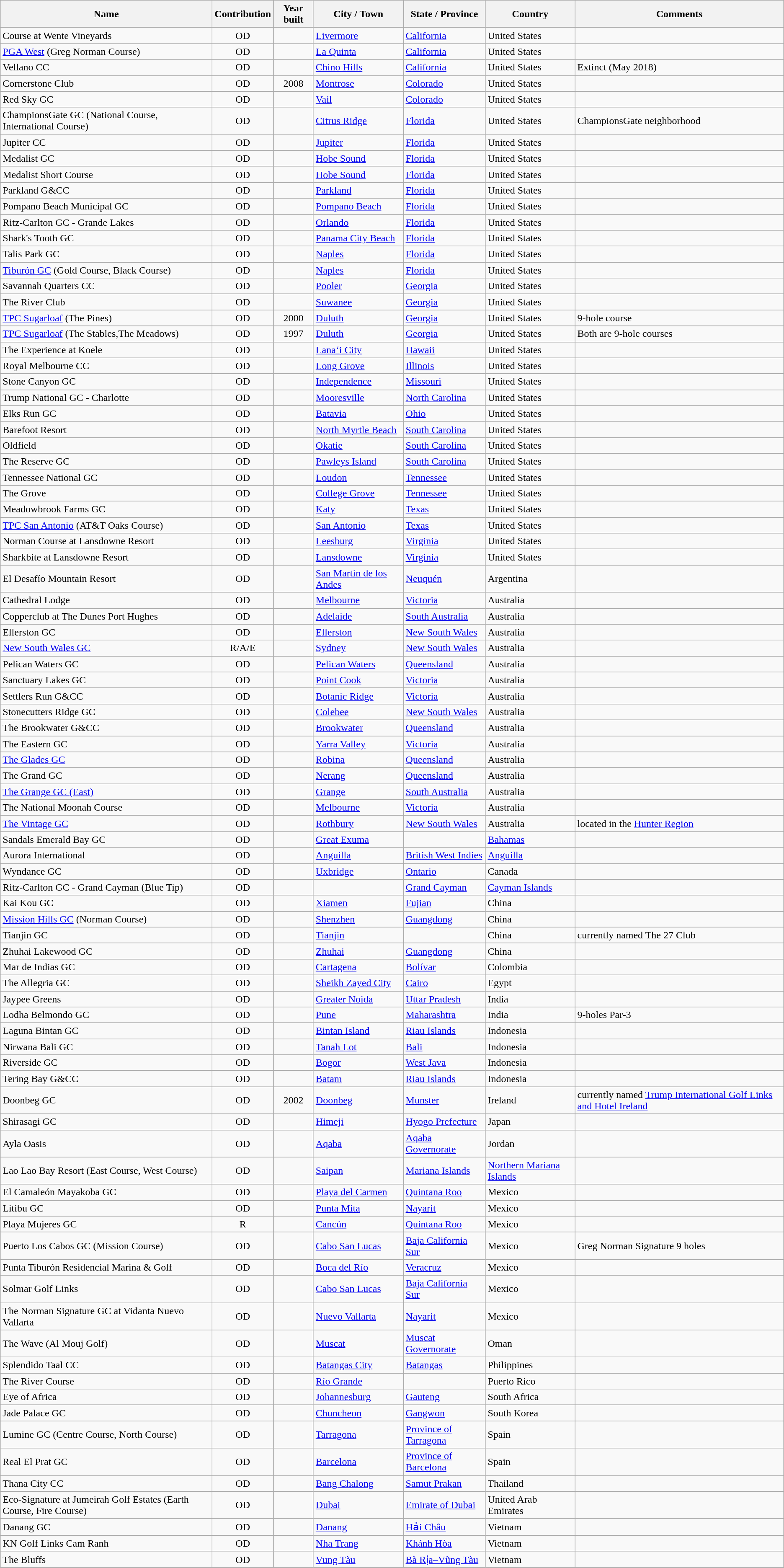<table class="sortable wikitable">
<tr>
<th>Name</th>
<th>Contribution</th>
<th>Year built</th>
<th>City / Town</th>
<th>State / Province</th>
<th>Country</th>
<th>Comments</th>
</tr>
<tr>
<td>Course at Wente Vineyards</td>
<td align=center>OD</td>
<td align=center></td>
<td><a href='#'>Livermore</a></td>
<td><a href='#'>California</a></td>
<td>United States</td>
<td></td>
</tr>
<tr>
<td><a href='#'>PGA West</a> (Greg Norman Course)</td>
<td align=center>OD</td>
<td align=center></td>
<td><a href='#'>La Quinta</a></td>
<td><a href='#'>California</a></td>
<td>United States</td>
<td></td>
</tr>
<tr>
<td>Vellano CC</td>
<td align=center>OD</td>
<td align=center></td>
<td><a href='#'>Chino Hills</a></td>
<td><a href='#'>California</a></td>
<td>United States</td>
<td>Extinct (May 2018)</td>
</tr>
<tr>
<td>Cornerstone Club</td>
<td align=center>OD</td>
<td align=center>2008</td>
<td><a href='#'>Montrose</a></td>
<td><a href='#'>Colorado</a></td>
<td>United States</td>
<td></td>
</tr>
<tr>
<td>Red Sky GC</td>
<td align=center>OD</td>
<td align=center></td>
<td><a href='#'>Vail</a></td>
<td><a href='#'>Colorado</a></td>
<td>United States</td>
<td></td>
</tr>
<tr>
<td>ChampionsGate GC (National Course, International Course)</td>
<td align=center>OD</td>
<td align=center></td>
<td><a href='#'>Citrus Ridge</a></td>
<td><a href='#'>Florida</a></td>
<td>United States</td>
<td>ChampionsGate neighborhood</td>
</tr>
<tr>
<td>Jupiter CC</td>
<td align=center>OD</td>
<td align=center></td>
<td><a href='#'>Jupiter</a></td>
<td><a href='#'>Florida</a></td>
<td>United States</td>
<td></td>
</tr>
<tr>
<td>Medalist GC</td>
<td align=center>OD</td>
<td align=center></td>
<td><a href='#'>Hobe Sound</a></td>
<td><a href='#'>Florida</a></td>
<td>United States</td>
<td></td>
</tr>
<tr>
<td>Medalist Short Course</td>
<td align=center>OD</td>
<td align=center></td>
<td><a href='#'>Hobe Sound</a></td>
<td><a href='#'>Florida</a></td>
<td>United States</td>
<td></td>
</tr>
<tr>
<td>Parkland G&CC</td>
<td align=center>OD</td>
<td align=center></td>
<td><a href='#'>Parkland</a></td>
<td><a href='#'>Florida</a></td>
<td>United States</td>
<td></td>
</tr>
<tr>
<td>Pompano Beach Municipal GC</td>
<td align=center>OD</td>
<td align=center></td>
<td><a href='#'>Pompano Beach</a></td>
<td><a href='#'>Florida</a></td>
<td>United States</td>
<td></td>
</tr>
<tr>
<td>Ritz-Carlton GC - Grande Lakes</td>
<td align=center>OD</td>
<td align=center></td>
<td><a href='#'>Orlando</a></td>
<td><a href='#'>Florida</a></td>
<td>United States</td>
<td></td>
</tr>
<tr>
<td>Shark's Tooth GC</td>
<td align=center>OD</td>
<td align=center></td>
<td><a href='#'>Panama City Beach</a></td>
<td><a href='#'>Florida</a></td>
<td>United States</td>
<td></td>
</tr>
<tr>
<td>Talis Park GC</td>
<td align=center>OD</td>
<td align=center></td>
<td><a href='#'>Naples</a></td>
<td><a href='#'>Florida</a></td>
<td>United States</td>
<td></td>
</tr>
<tr>
<td><a href='#'>Tiburón GC</a> (Gold Course, Black Course)</td>
<td align=center>OD</td>
<td align=center></td>
<td><a href='#'>Naples</a></td>
<td><a href='#'>Florida</a></td>
<td>United States</td>
<td></td>
</tr>
<tr>
<td>Savannah Quarters CC</td>
<td align=center>OD</td>
<td align=center></td>
<td><a href='#'>Pooler</a></td>
<td><a href='#'>Georgia</a></td>
<td>United States</td>
<td></td>
</tr>
<tr>
<td>The River Club</td>
<td align=center>OD</td>
<td align=center></td>
<td><a href='#'>Suwanee</a></td>
<td><a href='#'>Georgia</a></td>
<td>United States</td>
<td></td>
</tr>
<tr>
<td><a href='#'>TPC Sugarloaf</a> (The Pines)</td>
<td align=center>OD</td>
<td align=center>2000</td>
<td><a href='#'>Duluth</a></td>
<td><a href='#'>Georgia</a></td>
<td>United States</td>
<td>9-hole course</td>
</tr>
<tr>
<td><a href='#'>TPC Sugarloaf</a> (The Stables,The Meadows)</td>
<td align="center">OD</td>
<td align=center>1997</td>
<td><a href='#'>Duluth</a></td>
<td><a href='#'>Georgia</a></td>
<td>United States</td>
<td>Both are 9-hole courses</td>
</tr>
<tr>
<td>The Experience at Koele</td>
<td align=center>OD</td>
<td align=center></td>
<td><a href='#'>Lana‘i City</a></td>
<td><a href='#'>Hawaii</a></td>
<td>United States</td>
<td></td>
</tr>
<tr>
<td>Royal Melbourne CC</td>
<td align=center>OD</td>
<td align=center></td>
<td><a href='#'>Long Grove</a></td>
<td><a href='#'>Illinois</a></td>
<td>United States</td>
<td></td>
</tr>
<tr>
<td>Stone Canyon GC</td>
<td align=center>OD</td>
<td align=center></td>
<td><a href='#'>Independence</a></td>
<td><a href='#'>Missouri</a></td>
<td>United States</td>
<td></td>
</tr>
<tr>
<td>Trump National GC - Charlotte</td>
<td align=center>OD</td>
<td align=center></td>
<td><a href='#'>Mooresville</a></td>
<td><a href='#'>North Carolina</a></td>
<td>United States</td>
<td></td>
</tr>
<tr>
<td>Elks Run GC</td>
<td align=center>OD</td>
<td align=center></td>
<td><a href='#'>Batavia</a></td>
<td><a href='#'>Ohio</a></td>
<td>United States</td>
<td></td>
</tr>
<tr>
<td>Barefoot Resort</td>
<td align=center>OD</td>
<td align=center></td>
<td><a href='#'>North Myrtle Beach</a></td>
<td><a href='#'>South Carolina</a></td>
<td>United States</td>
<td></td>
</tr>
<tr>
<td>Oldfield</td>
<td align=center>OD</td>
<td align=center></td>
<td><a href='#'>Okatie</a></td>
<td><a href='#'>South Carolina</a></td>
<td>United States</td>
<td></td>
</tr>
<tr>
<td>The Reserve GC</td>
<td align=center>OD</td>
<td align=center></td>
<td><a href='#'>Pawleys Island</a></td>
<td><a href='#'>South Carolina</a></td>
<td>United States</td>
<td></td>
</tr>
<tr>
<td>Tennessee National GC</td>
<td align=center>OD</td>
<td align=center></td>
<td><a href='#'>Loudon</a></td>
<td><a href='#'>Tennessee</a></td>
<td>United States</td>
<td></td>
</tr>
<tr>
<td>The Grove</td>
<td align=center>OD</td>
<td align=center></td>
<td><a href='#'>College Grove</a></td>
<td><a href='#'>Tennessee</a></td>
<td>United States</td>
<td></td>
</tr>
<tr>
<td>Meadowbrook Farms GC</td>
<td align=center>OD</td>
<td align=center></td>
<td><a href='#'>Katy</a></td>
<td><a href='#'>Texas</a></td>
<td>United States</td>
<td></td>
</tr>
<tr>
<td><a href='#'>TPC San Antonio</a> (AT&T Oaks Course)</td>
<td align=center>OD</td>
<td align=center></td>
<td><a href='#'>San Antonio</a></td>
<td><a href='#'>Texas</a></td>
<td>United States</td>
<td></td>
</tr>
<tr>
<td>Norman Course at Lansdowne Resort</td>
<td align=center>OD</td>
<td align=center></td>
<td><a href='#'>Leesburg</a></td>
<td><a href='#'>Virginia</a></td>
<td>United States</td>
<td></td>
</tr>
<tr>
<td>Sharkbite at Lansdowne Resort</td>
<td align=center>OD</td>
<td align=center></td>
<td><a href='#'>Lansdowne</a></td>
<td><a href='#'>Virginia</a></td>
<td>United States</td>
<td></td>
</tr>
<tr>
<td>El Desafío Mountain Resort</td>
<td align=center>OD</td>
<td align=center></td>
<td><a href='#'>San Martín de los Andes</a></td>
<td><a href='#'>Neuquén</a></td>
<td>Argentina</td>
<td></td>
</tr>
<tr>
<td>Cathedral Lodge</td>
<td align=center>OD</td>
<td align=center></td>
<td><a href='#'>Melbourne</a></td>
<td><a href='#'>Victoria</a></td>
<td>Australia</td>
<td></td>
</tr>
<tr>
<td>Copperclub at The Dunes Port Hughes</td>
<td align=center>OD</td>
<td align=center></td>
<td><a href='#'>Adelaide</a></td>
<td><a href='#'>South Australia</a></td>
<td>Australia</td>
<td></td>
</tr>
<tr>
<td>Ellerston GC</td>
<td align=center>OD</td>
<td align=center></td>
<td><a href='#'>Ellerston</a></td>
<td><a href='#'>New South Wales</a></td>
<td>Australia</td>
<td></td>
</tr>
<tr>
<td><a href='#'>New South Wales GC</a></td>
<td align=center>R/A/E</td>
<td align=center></td>
<td><a href='#'>Sydney</a></td>
<td><a href='#'>New South Wales</a></td>
<td>Australia</td>
<td></td>
</tr>
<tr>
<td>Pelican Waters GC</td>
<td align=center>OD</td>
<td align=center></td>
<td><a href='#'>Pelican Waters</a></td>
<td><a href='#'>Queensland</a></td>
<td>Australia</td>
<td></td>
</tr>
<tr>
<td>Sanctuary Lakes GC</td>
<td align=center>OD</td>
<td align=center></td>
<td><a href='#'>Point Cook</a></td>
<td><a href='#'>Victoria</a></td>
<td>Australia</td>
<td></td>
</tr>
<tr>
<td>Settlers Run G&CC</td>
<td align=center>OD</td>
<td align=center></td>
<td><a href='#'>Botanic Ridge</a></td>
<td><a href='#'>Victoria</a></td>
<td>Australia</td>
<td></td>
</tr>
<tr>
<td>Stonecutters Ridge GC</td>
<td align=center>OD</td>
<td align=center></td>
<td><a href='#'>Colebee</a></td>
<td><a href='#'>New South Wales</a></td>
<td>Australia</td>
<td></td>
</tr>
<tr>
<td>The Brookwater G&CC</td>
<td align=center>OD</td>
<td align=center></td>
<td><a href='#'>Brookwater</a></td>
<td><a href='#'>Queensland</a></td>
<td>Australia</td>
<td></td>
</tr>
<tr>
<td>The Eastern GC</td>
<td align=center>OD</td>
<td align=center></td>
<td><a href='#'>Yarra Valley</a></td>
<td><a href='#'>Victoria</a></td>
<td>Australia</td>
<td></td>
</tr>
<tr>
<td><a href='#'>The Glades GC</a></td>
<td align=center>OD</td>
<td align=center></td>
<td><a href='#'>Robina</a></td>
<td><a href='#'>Queensland</a></td>
<td>Australia</td>
<td></td>
</tr>
<tr>
<td>The Grand GC</td>
<td align=center>OD</td>
<td align=center></td>
<td><a href='#'>Nerang</a></td>
<td><a href='#'>Queensland</a></td>
<td>Australia</td>
<td></td>
</tr>
<tr>
<td><a href='#'>The Grange GC (East)</a></td>
<td align=center>OD</td>
<td align=center></td>
<td><a href='#'>Grange</a></td>
<td><a href='#'>South Australia</a></td>
<td>Australia</td>
<td></td>
</tr>
<tr>
<td>The National Moonah Course</td>
<td align=center>OD</td>
<td align=center></td>
<td><a href='#'>Melbourne</a></td>
<td><a href='#'>Victoria</a></td>
<td>Australia</td>
<td></td>
</tr>
<tr>
<td><a href='#'>The Vintage GC</a></td>
<td align=center>OD</td>
<td align=center></td>
<td><a href='#'>Rothbury</a></td>
<td><a href='#'>New South Wales</a></td>
<td>Australia</td>
<td>located in the <a href='#'>Hunter Region</a></td>
</tr>
<tr>
<td>Sandals Emerald Bay GC</td>
<td align=center>OD</td>
<td align=center></td>
<td><a href='#'>Great Exuma</a></td>
<td></td>
<td><a href='#'>Bahamas</a></td>
<td></td>
</tr>
<tr>
<td>Aurora International</td>
<td align=center>OD</td>
<td align=center></td>
<td><a href='#'>Anguilla</a></td>
<td><a href='#'>British West Indies</a></td>
<td><a href='#'>Anguilla</a></td>
<td></td>
</tr>
<tr>
<td>Wyndance GC</td>
<td align=center>OD</td>
<td align=center></td>
<td><a href='#'>Uxbridge</a></td>
<td><a href='#'>Ontario</a></td>
<td>Canada</td>
<td></td>
</tr>
<tr>
<td>Ritz-Carlton GC - Grand Cayman (Blue Tip)</td>
<td align=center>OD</td>
<td align=center></td>
<td></td>
<td><a href='#'>Grand Cayman</a></td>
<td><a href='#'>Cayman Islands</a></td>
<td></td>
</tr>
<tr>
<td>Kai Kou GC</td>
<td align=center>OD</td>
<td align=center></td>
<td><a href='#'>Xiamen</a></td>
<td><a href='#'>Fujian</a></td>
<td>China</td>
<td></td>
</tr>
<tr>
<td><a href='#'> Mission Hills GC</a> (Norman Course)</td>
<td align=center>OD</td>
<td align=center></td>
<td><a href='#'>Shenzhen</a></td>
<td><a href='#'>Guangdong</a></td>
<td>China</td>
<td></td>
</tr>
<tr>
<td>Tianjin GC</td>
<td align=center>OD</td>
<td align=center></td>
<td><a href='#'>Tianjin</a></td>
<td></td>
<td>China</td>
<td>currently named The 27 Club</td>
</tr>
<tr>
<td>Zhuhai Lakewood GC</td>
<td align=center>OD</td>
<td align=center></td>
<td><a href='#'>Zhuhai</a></td>
<td><a href='#'>Guangdong</a></td>
<td>China</td>
<td></td>
</tr>
<tr>
<td>Mar de Indias GC</td>
<td align=center>OD</td>
<td align=center></td>
<td><a href='#'>Cartagena</a></td>
<td><a href='#'>Bolívar</a></td>
<td>Colombia</td>
<td></td>
</tr>
<tr>
<td>The Allegria GC</td>
<td align=center>OD</td>
<td align=center></td>
<td><a href='#'>Sheikh Zayed City</a></td>
<td><a href='#'>Cairo</a></td>
<td>Egypt</td>
<td></td>
</tr>
<tr>
<td>Jaypee Greens</td>
<td align=center>OD</td>
<td align=center></td>
<td><a href='#'>Greater Noida</a></td>
<td><a href='#'>Uttar Pradesh</a></td>
<td>India</td>
<td></td>
</tr>
<tr>
<td>Lodha Belmondo GC</td>
<td align=center>OD</td>
<td align=center></td>
<td><a href='#'>Pune</a></td>
<td><a href='#'>Maharashtra</a></td>
<td>India</td>
<td>9-holes Par-3</td>
</tr>
<tr>
<td>Laguna Bintan GC</td>
<td align=center>OD</td>
<td align=center></td>
<td><a href='#'>Bintan Island</a></td>
<td><a href='#'>Riau Islands</a></td>
<td>Indonesia</td>
<td></td>
</tr>
<tr>
<td>Nirwana Bali GC</td>
<td align=center>OD</td>
<td align=center></td>
<td><a href='#'>Tanah Lot</a></td>
<td><a href='#'>Bali</a></td>
<td>Indonesia</td>
<td></td>
</tr>
<tr>
<td>Riverside GC</td>
<td align=center>OD</td>
<td align=center></td>
<td><a href='#'>Bogor</a></td>
<td><a href='#'>West Java</a></td>
<td>Indonesia</td>
<td></td>
</tr>
<tr>
<td>Tering Bay G&CC</td>
<td align=center>OD</td>
<td align=center></td>
<td><a href='#'>Batam</a></td>
<td><a href='#'>Riau Islands</a></td>
<td>Indonesia</td>
<td></td>
</tr>
<tr>
<td>Doonbeg GC</td>
<td align=center>OD</td>
<td align=center>2002</td>
<td><a href='#'>Doonbeg</a></td>
<td><a href='#'>Munster</a></td>
<td Republic of Ireland>Ireland</td>
<td>currently named <a href='#'>Trump International Golf Links and Hotel Ireland</a></td>
</tr>
<tr>
<td>Shirasagi GC</td>
<td align=center>OD</td>
<td align=center></td>
<td><a href='#'>Himeji</a></td>
<td><a href='#'>Hyogo Prefecture</a></td>
<td>Japan</td>
<td></td>
</tr>
<tr>
<td>Ayla Oasis</td>
<td align=center>OD</td>
<td align=center></td>
<td><a href='#'>Aqaba</a></td>
<td><a href='#'>Aqaba Governorate</a></td>
<td>Jordan</td>
<td></td>
</tr>
<tr>
<td>Lao Lao Bay Resort (East Course, West Course)</td>
<td align=center>OD</td>
<td align=center></td>
<td><a href='#'>Saipan</a></td>
<td><a href='#'>Mariana Islands</a></td>
<td><a href='#'>Northern Mariana Islands</a></td>
<td></td>
</tr>
<tr>
<td>El Camaleón Mayakoba GC</td>
<td align=center>OD</td>
<td align=center></td>
<td><a href='#'>Playa del Carmen</a></td>
<td><a href='#'>Quintana Roo</a></td>
<td>Mexico</td>
<td></td>
</tr>
<tr>
<td>Litibu GC</td>
<td align=center>OD</td>
<td align=center></td>
<td><a href='#'>Punta Mita</a></td>
<td><a href='#'>Nayarit</a></td>
<td>Mexico</td>
<td></td>
</tr>
<tr>
<td>Playa Mujeres GC</td>
<td align=center>R</td>
<td align=center></td>
<td><a href='#'>Cancún</a></td>
<td><a href='#'>Quintana Roo</a></td>
<td>Mexico</td>
<td></td>
</tr>
<tr>
<td>Puerto Los Cabos GC (Mission Course)</td>
<td align=center>OD</td>
<td align=center></td>
<td><a href='#'>Cabo San Lucas</a></td>
<td><a href='#'>Baja California Sur</a></td>
<td>Mexico</td>
<td>Greg Norman Signature 9 holes</td>
</tr>
<tr>
<td>Punta Tiburón Residencial Marina & Golf</td>
<td align=center>OD</td>
<td align=center></td>
<td><a href='#'>Boca del Río</a></td>
<td><a href='#'>Veracruz</a></td>
<td>Mexico</td>
<td></td>
</tr>
<tr>
<td>Solmar Golf Links</td>
<td align=center>OD</td>
<td align=center></td>
<td><a href='#'>Cabo San Lucas</a></td>
<td><a href='#'>Baja California Sur</a></td>
<td>Mexico</td>
<td></td>
</tr>
<tr>
<td>The Norman Signature GC at Vidanta Nuevo Vallarta</td>
<td align=center>OD</td>
<td align=center></td>
<td><a href='#'>Nuevo Vallarta</a></td>
<td><a href='#'>Nayarit</a></td>
<td>Mexico</td>
<td></td>
</tr>
<tr>
<td>The Wave (Al Mouj Golf)</td>
<td align=center>OD</td>
<td align=center></td>
<td><a href='#'>Muscat</a></td>
<td><a href='#'>Muscat Governorate</a></td>
<td>Oman</td>
<td></td>
</tr>
<tr>
<td>Splendido Taal CC</td>
<td align=center>OD</td>
<td align=center></td>
<td><a href='#'>Batangas City</a></td>
<td><a href='#'>Batangas</a></td>
<td>Philippines</td>
<td></td>
</tr>
<tr>
<td>The River Course</td>
<td align=center>OD</td>
<td align=center></td>
<td><a href='#'>Río Grande</a></td>
<td></td>
<td>Puerto Rico</td>
<td></td>
</tr>
<tr>
<td>Eye of Africa</td>
<td align=center>OD</td>
<td align=center></td>
<td><a href='#'>Johannesburg</a></td>
<td><a href='#'>Gauteng</a></td>
<td>South Africa</td>
<td></td>
</tr>
<tr>
<td>Jade Palace GC</td>
<td align=center>OD</td>
<td align=center></td>
<td><a href='#'>Chuncheon</a></td>
<td><a href='#'>Gangwon</a></td>
<td>South Korea</td>
<td></td>
</tr>
<tr>
<td>Lumine GC (Centre Course, North Course)</td>
<td align=center>OD</td>
<td align=center></td>
<td><a href='#'>Tarragona</a></td>
<td><a href='#'>Province of Tarragona</a></td>
<td>Spain</td>
<td></td>
</tr>
<tr>
<td>Real El Prat GC</td>
<td align=center>OD</td>
<td align=center></td>
<td><a href='#'>Barcelona</a></td>
<td><a href='#'>Province of Barcelona</a></td>
<td>Spain</td>
<td></td>
</tr>
<tr>
<td>Thana City CC</td>
<td align=center>OD</td>
<td align=center></td>
<td><a href='#'>Bang Chalong</a></td>
<td><a href='#'>Samut Prakan</a></td>
<td>Thailand</td>
<td></td>
</tr>
<tr>
<td>Eco-Signature at Jumeirah Golf Estates (Earth Course, Fire Course)</td>
<td align=center>OD</td>
<td align=center></td>
<td><a href='#'>Dubai</a></td>
<td><a href='#'>Emirate of Dubai</a></td>
<td>United Arab Emirates</td>
<td></td>
</tr>
<tr>
<td>Danang GC</td>
<td align=center>OD</td>
<td align=center></td>
<td><a href='#'>Danang</a></td>
<td><a href='#'>Hải Châu</a></td>
<td>Vietnam</td>
<td></td>
</tr>
<tr>
<td>KN Golf Links Cam Ranh</td>
<td align=center>OD</td>
<td align=center></td>
<td><a href='#'>Nha Trang</a></td>
<td><a href='#'>Khánh Hòa</a></td>
<td>Vietnam</td>
<td></td>
</tr>
<tr>
<td>The Bluffs</td>
<td align=center>OD</td>
<td align=center></td>
<td><a href='#'>Vung Tàu</a></td>
<td><a href='#'>Bà Rịa–Vũng Tàu</a></td>
<td>Vietnam</td>
<td></td>
</tr>
</table>
